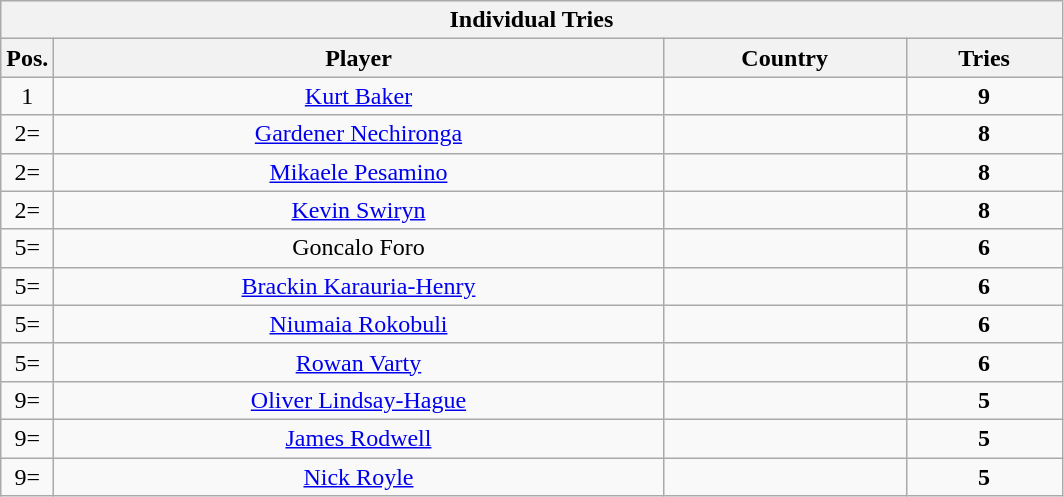<table class="wikitable" style="text-align:center">
<tr bgcolor="#efefef">
<th colspan=4 style="border-right:0px;";>Individual Tries</th>
</tr>
<tr bgcolor="#efefef">
<th width=5%>Pos.</th>
<th>Player</th>
<th>Country</th>
<th>Tries</th>
</tr>
<tr>
<td>1</td>
<td><a href='#'>Kurt Baker</a></td>
<td></td>
<td><strong>9</strong></td>
</tr>
<tr>
<td>2=</td>
<td><a href='#'>Gardener Nechironga</a></td>
<td></td>
<td><strong>8</strong></td>
</tr>
<tr>
<td>2=</td>
<td><a href='#'>Mikaele Pesamino</a></td>
<td></td>
<td><strong>8</strong></td>
</tr>
<tr>
<td>2=</td>
<td><a href='#'>Kevin Swiryn</a></td>
<td></td>
<td><strong>8</strong></td>
</tr>
<tr>
<td>5=</td>
<td>Goncalo Foro</td>
<td></td>
<td><strong>6</strong></td>
</tr>
<tr>
<td>5=</td>
<td><a href='#'>Brackin Karauria-Henry</a></td>
<td></td>
<td><strong>6</strong></td>
</tr>
<tr>
<td>5=</td>
<td><a href='#'>Niumaia Rokobuli</a></td>
<td></td>
<td><strong>6</strong></td>
</tr>
<tr>
<td>5=</td>
<td><a href='#'>Rowan Varty</a></td>
<td></td>
<td><strong>6</strong></td>
</tr>
<tr>
<td>9=</td>
<td><a href='#'>Oliver Lindsay-Hague</a></td>
<td></td>
<td><strong>5</strong></td>
</tr>
<tr>
<td>9=</td>
<td><a href='#'>James Rodwell</a></td>
<td></td>
<td><strong>5</strong></td>
</tr>
<tr>
<td>9=</td>
<td><a href='#'>Nick Royle</a></td>
<td></td>
<td><strong>5</strong></td>
</tr>
</table>
